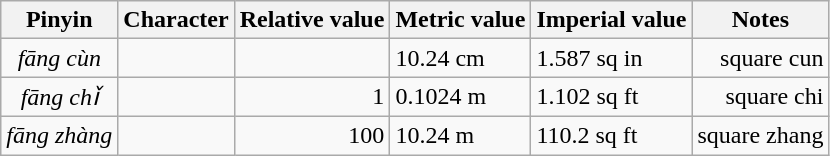<table class="wikitable">
<tr>
<th>Pinyin</th>
<th>Character</th>
<th>Relative value</th>
<th>Metric value</th>
<th>Imperial value</th>
<th>Notes</th>
</tr>
<tr>
<td align=center><em>fāng cùn</em></td>
<td align=right></td>
<td align=right></td>
<td align=left>10.24 cm</td>
<td align=left>1.587 sq in</td>
<td align=right>square cun</td>
</tr>
<tr>
<td align=center><em>fāng chǐ</em></td>
<td align=right></td>
<td align=right>1</td>
<td align=left>0.1024 m</td>
<td align=left>1.102 sq ft</td>
<td align=right>square chi</td>
</tr>
<tr>
<td align=center><em>fāng zhàng</em></td>
<td align=right></td>
<td align=right>100</td>
<td align=left>10.24 m</td>
<td align=left>110.2 sq ft</td>
<td align=right>square zhang</td>
</tr>
</table>
